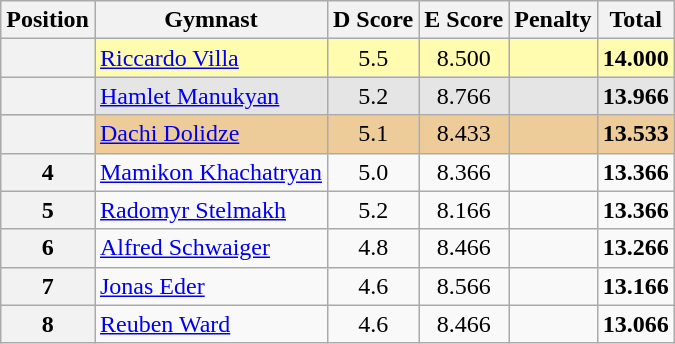<table style="text-align:center;" class="wikitable sortable">
<tr>
<th>Position</th>
<th>Gymnast</th>
<th>D Score</th>
<th>E Score</th>
<th>Penalty</th>
<th>Total</th>
</tr>
<tr style="background:#fffcaf;">
<th scope="row" style="text-align:center"></th>
<td style="text-align:left;"> <a href='#'>Riccardo Villa</a></td>
<td>5.5</td>
<td>8.500</td>
<td></td>
<td><strong>14.000</strong></td>
</tr>
<tr style="background:#e5e5e5;">
<th scope="row" style="text-align:center"></th>
<td style="text-align:left;"> <a href='#'>Hamlet Manukyan</a></td>
<td>5.2</td>
<td>8.766</td>
<td></td>
<td><strong>13.966</strong></td>
</tr>
<tr style="background:#ec9;">
<th scope="row" style="text-align:center"></th>
<td style="text-align:left;"> <a href='#'>Dachi Dolidze</a></td>
<td>5.1</td>
<td>8.433</td>
<td></td>
<td><strong>13.533</strong></td>
</tr>
<tr>
<th>4</th>
<td style="text-align:left;"> <a href='#'>Mamikon Khachatryan</a></td>
<td>5.0</td>
<td>8.366</td>
<td></td>
<td><strong>13.366</strong></td>
</tr>
<tr>
<th>5</th>
<td style="text-align:left;"> <a href='#'>Radomyr Stelmakh</a></td>
<td>5.2</td>
<td>8.166</td>
<td></td>
<td><strong>13.366</strong></td>
</tr>
<tr>
<th>6</th>
<td style="text-align:left;"> <a href='#'>Alfred Schwaiger</a></td>
<td>4.8</td>
<td>8.466</td>
<td></td>
<td><strong>13.266</strong></td>
</tr>
<tr>
<th>7</th>
<td style="text-align:left;"> <a href='#'>Jonas Eder</a></td>
<td>4.6</td>
<td>8.566</td>
<td></td>
<td><strong>13.166</strong></td>
</tr>
<tr>
<th>8</th>
<td style="text-align:left;"> <a href='#'>Reuben Ward</a></td>
<td>4.6</td>
<td>8.466</td>
<td></td>
<td><strong>13.066</strong></td>
</tr>
</table>
